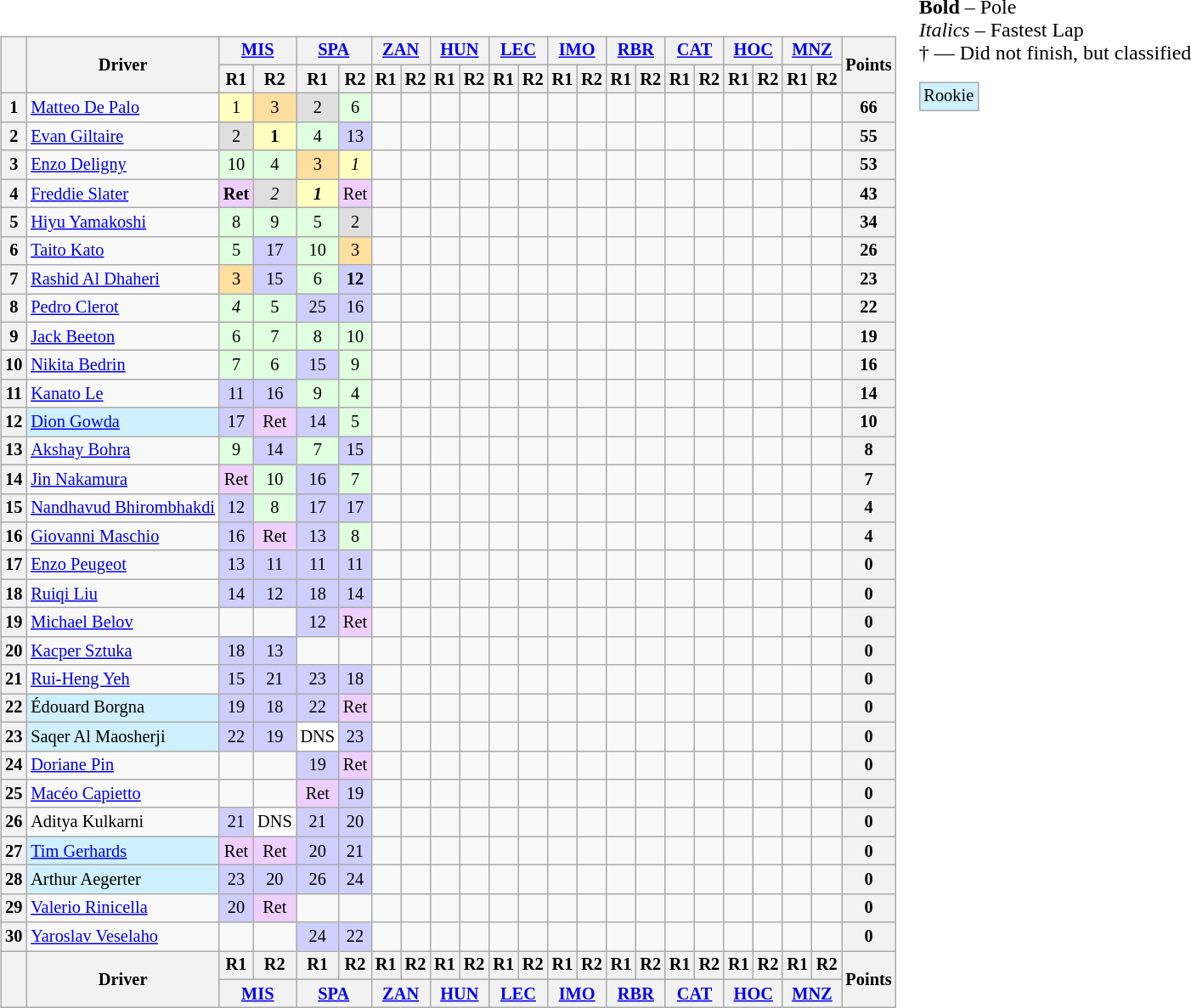<table>
<tr>
<td valign="top"><br><table class="wikitable" style="font-size:85%; text-align:center">
<tr>
<th rowspan="2" valign="middle"></th>
<th rowspan="2" valign="middle">Driver</th>
<th colspan="2"><a href='#'>MIS</a><br></th>
<th colspan="2"><a href='#'>SPA</a><br></th>
<th colspan="2"><a href='#'>ZAN</a><br></th>
<th colspan="2"><a href='#'>HUN</a><br></th>
<th colspan="2"><a href='#'>LEC</a><br></th>
<th colspan="2"><a href='#'>IMO</a><br></th>
<th colspan="2"><a href='#'>RBR</a><br></th>
<th colspan="2"><a href='#'>CAT</a><br></th>
<th colspan="2"><a href='#'>HOC</a><br></th>
<th colspan="2"><a href='#'>MNZ</a><br></th>
<th rowspan="2" valign="middle">Points</th>
</tr>
<tr>
<th>R1</th>
<th>R2</th>
<th>R1</th>
<th>R2</th>
<th>R1</th>
<th>R2</th>
<th>R1</th>
<th>R2</th>
<th>R1</th>
<th>R2</th>
<th>R1</th>
<th>R2</th>
<th>R1</th>
<th>R2</th>
<th>R1</th>
<th>R2</th>
<th>R1</th>
<th>R2</th>
<th>R1</th>
<th>R2</th>
</tr>
<tr>
<th>1</th>
<td align="left"> <a href='#'>Matteo De Palo</a></td>
<td style="background:#ffffbf;">1</td>
<td style="background:#ffdf9f;">3</td>
<td style="background:#dfdfdf;">2</td>
<td style="background:#dfffdf;">6</td>
<td></td>
<td></td>
<td></td>
<td></td>
<td></td>
<td></td>
<td></td>
<td></td>
<td></td>
<td></td>
<td></td>
<td></td>
<td></td>
<td></td>
<td></td>
<td></td>
<th>66</th>
</tr>
<tr>
<th>2</th>
<td align="left"> <a href='#'>Evan Giltaire</a></td>
<td style="background:#dfdfdf;">2</td>
<td style="background:#ffffbf;"><strong>1</strong></td>
<td style="background:#dfffdf;">4</td>
<td style="background:#cfcfff;">13</td>
<td></td>
<td></td>
<td></td>
<td></td>
<td></td>
<td></td>
<td></td>
<td></td>
<td></td>
<td></td>
<td></td>
<td></td>
<td></td>
<td></td>
<td></td>
<td></td>
<th>55</th>
</tr>
<tr>
<th>3</th>
<td align="left"> <a href='#'>Enzo Deligny</a></td>
<td style="background:#dfffdf;">10</td>
<td style="background:#dfffdf;">4</td>
<td style="background:#ffdf9f;">3</td>
<td style="background:#ffffbf;"><em>1</em></td>
<td></td>
<td></td>
<td></td>
<td></td>
<td></td>
<td></td>
<td></td>
<td></td>
<td></td>
<td></td>
<td></td>
<td></td>
<td></td>
<td></td>
<td></td>
<td></td>
<th>53</th>
</tr>
<tr>
<th>4</th>
<td align="left"> <a href='#'>Freddie Slater</a></td>
<td style="background:#efcfff;"><strong>Ret</strong></td>
<td style="background:#dfdfdf;"><em>2</em></td>
<td style="background:#ffffbf;"><strong><em>1</em></strong></td>
<td style="background:#efcfff;">Ret</td>
<td></td>
<td></td>
<td></td>
<td></td>
<td></td>
<td></td>
<td></td>
<td></td>
<td></td>
<td></td>
<td></td>
<td></td>
<td></td>
<td></td>
<td></td>
<td></td>
<th>43</th>
</tr>
<tr>
<th>5</th>
<td align="left"> <a href='#'>Hiyu Yamakoshi</a></td>
<td style="background:#dfffdf;">8</td>
<td style="background:#dfffdf;">9</td>
<td style="background:#dfffdf;">5</td>
<td style="background:#dfdfdf;">2</td>
<td></td>
<td></td>
<td></td>
<td></td>
<td></td>
<td></td>
<td></td>
<td></td>
<td></td>
<td></td>
<td></td>
<td></td>
<td></td>
<td></td>
<td></td>
<td></td>
<th>34</th>
</tr>
<tr>
<th>6</th>
<td align="left"> <a href='#'>Taito Kato</a></td>
<td style="background:#dfffdf;">5</td>
<td style="background:#cfcfff;">17</td>
<td style="background:#dfffdf;">10</td>
<td style="background:#ffdf9f;">3</td>
<td></td>
<td></td>
<td></td>
<td></td>
<td></td>
<td></td>
<td></td>
<td></td>
<td></td>
<td></td>
<td></td>
<td></td>
<td></td>
<td></td>
<td></td>
<td></td>
<th>26</th>
</tr>
<tr>
<th>7</th>
<td align="left"> <a href='#'>Rashid Al Dhaheri</a></td>
<td style="background:#ffdf9f;">3</td>
<td style="background:#cfcfff;">15</td>
<td style="background:#dfffdf;">6</td>
<td style="background:#cfcfff;"><strong>12</strong></td>
<td></td>
<td></td>
<td></td>
<td></td>
<td></td>
<td></td>
<td></td>
<td></td>
<td></td>
<td></td>
<td></td>
<td></td>
<td></td>
<td></td>
<td></td>
<td></td>
<th>23</th>
</tr>
<tr>
<th>8</th>
<td align="left"> <a href='#'>Pedro Clerot</a></td>
<td style="background:#dfffdf;"><em>4</em></td>
<td style="background:#dfffdf;">5</td>
<td style="background:#cfcfff;">25</td>
<td style="background:#cfcfff;">16</td>
<td></td>
<td></td>
<td></td>
<td></td>
<td></td>
<td></td>
<td></td>
<td></td>
<td></td>
<td></td>
<td></td>
<td></td>
<td></td>
<td></td>
<td></td>
<td></td>
<th>22</th>
</tr>
<tr>
<th>9</th>
<td align="left"> <a href='#'>Jack Beeton</a></td>
<td style="background:#dfffdf;">6</td>
<td style="background:#dfffdf;">7</td>
<td style="background:#dfffdf;">8</td>
<td style="background:#dfffdf;">10</td>
<td></td>
<td></td>
<td></td>
<td></td>
<td></td>
<td></td>
<td></td>
<td></td>
<td></td>
<td></td>
<td></td>
<td></td>
<td></td>
<td></td>
<td></td>
<td></td>
<th>19</th>
</tr>
<tr>
<th>10</th>
<td align="left"> <a href='#'>Nikita Bedrin</a></td>
<td style="background:#dfffdf;">7</td>
<td style="background:#dfffdf;">6</td>
<td style="background:#cfcfff;">15</td>
<td style="background:#dfffdf;">9</td>
<td></td>
<td></td>
<td></td>
<td></td>
<td></td>
<td></td>
<td></td>
<td></td>
<td></td>
<td></td>
<td></td>
<td></td>
<td></td>
<td></td>
<td></td>
<td></td>
<th>16</th>
</tr>
<tr>
<th>11</th>
<td align="left"> <a href='#'>Kanato Le</a></td>
<td style="background:#cfcfff;">11</td>
<td style="background:#cfcfff;">16</td>
<td style="background:#dfffdf;">9</td>
<td style="background:#dfffdf;">4</td>
<td></td>
<td></td>
<td></td>
<td></td>
<td></td>
<td></td>
<td></td>
<td></td>
<td></td>
<td></td>
<td></td>
<td></td>
<td></td>
<td></td>
<td></td>
<td></td>
<th>14</th>
</tr>
<tr>
<th>12</th>
<td align="left" style="background:#CEF0FF;"> <a href='#'>Dion Gowda</a></td>
<td style="background:#cfcfff;">17</td>
<td style="background:#efcfff;">Ret</td>
<td style="background:#cfcfff;">14</td>
<td style="background:#dfffdf;">5</td>
<td></td>
<td></td>
<td></td>
<td></td>
<td></td>
<td></td>
<td></td>
<td></td>
<td></td>
<td></td>
<td></td>
<td></td>
<td></td>
<td></td>
<td></td>
<td></td>
<th>10</th>
</tr>
<tr>
<th>13</th>
<td align="left"> <a href='#'>Akshay Bohra</a></td>
<td style="background:#dfffdf;">9</td>
<td style="background:#cfcfff;">14</td>
<td style="background:#dfffdf;">7</td>
<td style="background:#cfcfff;">15</td>
<td></td>
<td></td>
<td></td>
<td></td>
<td></td>
<td></td>
<td></td>
<td></td>
<td></td>
<td></td>
<td></td>
<td></td>
<td></td>
<td></td>
<td></td>
<td></td>
<th>8</th>
</tr>
<tr>
<th>14</th>
<td align="left"> <a href='#'>Jin Nakamura</a></td>
<td style="background:#efcfff;">Ret</td>
<td style="background:#dfffdf;">10</td>
<td style="background:#cfcfff;">16</td>
<td style="background:#dfffdf;">7</td>
<td></td>
<td></td>
<td></td>
<td></td>
<td></td>
<td></td>
<td></td>
<td></td>
<td></td>
<td></td>
<td></td>
<td></td>
<td></td>
<td></td>
<td></td>
<td></td>
<th>7</th>
</tr>
<tr>
<th>15</th>
<td align="left" nowrap=""> <a href='#'>Nandhavud Bhirombhakdi</a></td>
<td style="background:#cfcfff;">12</td>
<td style="background:#dfffdf;">8</td>
<td style="background:#cfcfff;">17</td>
<td style="background:#cfcfff;">17</td>
<td></td>
<td></td>
<td></td>
<td></td>
<td></td>
<td></td>
<td></td>
<td></td>
<td></td>
<td></td>
<td></td>
<td></td>
<td></td>
<td></td>
<td></td>
<td></td>
<th>4</th>
</tr>
<tr>
<th>16</th>
<td align="left" nowrap=""> <a href='#'>Giovanni Maschio</a></td>
<td style="background:#cfcfff;">16</td>
<td style="background:#efcfff;">Ret</td>
<td style="background:#cfcfff;">13</td>
<td style="background:#dfffdf;">8</td>
<td></td>
<td></td>
<td></td>
<td></td>
<td></td>
<td></td>
<td></td>
<td></td>
<td></td>
<td></td>
<td></td>
<td></td>
<td></td>
<td></td>
<td></td>
<td></td>
<th>4</th>
</tr>
<tr>
<th>17</th>
<td align="left"> <a href='#'>Enzo Peugeot</a></td>
<td style="background:#cfcfff;">13</td>
<td style="background:#cfcfff;">11</td>
<td style="background:#cfcfff;">11</td>
<td style="background:#cfcfff;">11</td>
<td></td>
<td></td>
<td></td>
<td></td>
<td></td>
<td></td>
<td></td>
<td></td>
<td></td>
<td></td>
<td></td>
<td></td>
<td></td>
<td></td>
<td></td>
<td></td>
<th>0</th>
</tr>
<tr>
<th>18</th>
<td align="left"> <a href='#'>Ruiqi Liu</a></td>
<td style="background:#cfcfff;">14</td>
<td style="background:#cfcfff;">12</td>
<td style="background:#cfcfff;">18</td>
<td style="background:#cfcfff;">14</td>
<td></td>
<td></td>
<td></td>
<td></td>
<td></td>
<td></td>
<td></td>
<td></td>
<td></td>
<td></td>
<td></td>
<td></td>
<td></td>
<td></td>
<td></td>
<td></td>
<th>0</th>
</tr>
<tr>
<th>19</th>
<td align="left"> <a href='#'>Michael Belov</a></td>
<td></td>
<td></td>
<td style="background:#cfcfff;">12</td>
<td style="background:#efcfff;">Ret</td>
<td></td>
<td></td>
<td></td>
<td></td>
<td></td>
<td></td>
<td></td>
<td></td>
<td></td>
<td></td>
<td></td>
<td></td>
<td></td>
<td></td>
<td></td>
<td></td>
<th>0</th>
</tr>
<tr>
<th>20</th>
<td align="left"> <a href='#'>Kacper Sztuka</a></td>
<td style="background:#cfcfff;">18</td>
<td style="background:#cfcfff;">13</td>
<td></td>
<td></td>
<td></td>
<td></td>
<td></td>
<td></td>
<td></td>
<td></td>
<td></td>
<td></td>
<td></td>
<td></td>
<td></td>
<td></td>
<td></td>
<td></td>
<td></td>
<td></td>
<th>0</th>
</tr>
<tr>
<th>21</th>
<td align="left"> <a href='#'>Rui-Heng Yeh</a></td>
<td style="background:#cfcfff;">15</td>
<td style="background:#cfcfff;">21</td>
<td style="background:#cfcfff;">23</td>
<td style="background:#cfcfff;">18</td>
<td></td>
<td></td>
<td></td>
<td></td>
<td></td>
<td></td>
<td></td>
<td></td>
<td></td>
<td></td>
<td></td>
<td></td>
<td></td>
<td></td>
<td></td>
<td></td>
<th>0</th>
</tr>
<tr>
<th>22</th>
<td align="left" style="background:#CEF0FF;"> Édouard Borgna</td>
<td style="background:#cfcfff;">19</td>
<td style="background:#cfcfff;">18</td>
<td style="background:#cfcfff;">22</td>
<td style="background:#efcfff;">Ret</td>
<td></td>
<td></td>
<td></td>
<td></td>
<td></td>
<td></td>
<td></td>
<td></td>
<td></td>
<td></td>
<td></td>
<td></td>
<td></td>
<td></td>
<td></td>
<td></td>
<th>0</th>
</tr>
<tr>
<th>23</th>
<td align="left" style="background:#CEF0FF;"> Saqer Al Maosherji</td>
<td style="background:#cfcfff;">22</td>
<td style="background:#cfcfff;">19</td>
<td style="background:#ffffff;">DNS</td>
<td style="background:#cfcfff;">23</td>
<td></td>
<td></td>
<td></td>
<td></td>
<td></td>
<td></td>
<td></td>
<td></td>
<td></td>
<td></td>
<td></td>
<td></td>
<td></td>
<td></td>
<td></td>
<td></td>
<th>0</th>
</tr>
<tr>
<th>24</th>
<td align="left"> <a href='#'>Doriane Pin</a></td>
<td></td>
<td></td>
<td style="background:#cfcfff;">19</td>
<td style="background:#efcfff;">Ret</td>
<td></td>
<td></td>
<td></td>
<td></td>
<td></td>
<td></td>
<td></td>
<td></td>
<td></td>
<td></td>
<td></td>
<td></td>
<td></td>
<td></td>
<td></td>
<td></td>
<th>0</th>
</tr>
<tr>
<th>25</th>
<td align="left"> <a href='#'>Macéo Capietto</a></td>
<td></td>
<td></td>
<td style="background:#efcfff;">Ret</td>
<td style="background:#cfcfff;">19</td>
<td></td>
<td></td>
<td></td>
<td></td>
<td></td>
<td></td>
<td></td>
<td></td>
<td></td>
<td></td>
<td></td>
<td></td>
<td></td>
<td></td>
<td></td>
<td></td>
<th>0</th>
</tr>
<tr>
<th>26</th>
<td align="left"> Aditya Kulkarni</td>
<td style="background:#cfcfff;">21</td>
<td style="background:#ffffff;">DNS</td>
<td style="background:#cfcfff;">21</td>
<td style="background:#cfcfff;">20</td>
<td></td>
<td></td>
<td></td>
<td></td>
<td></td>
<td></td>
<td></td>
<td></td>
<td></td>
<td></td>
<td></td>
<td></td>
<td></td>
<td></td>
<td></td>
<td></td>
<th>0</th>
</tr>
<tr>
<th>27</th>
<td align="left" style="background:#CEF0FF;"> <a href='#'>Tim Gerhards</a></td>
<td style="background:#efcfff;">Ret</td>
<td style="background:#efcfff;">Ret</td>
<td style="background:#cfcfff;">20</td>
<td style="background:#cfcfff;">21</td>
<td></td>
<td></td>
<td></td>
<td></td>
<td></td>
<td></td>
<td></td>
<td></td>
<td></td>
<td></td>
<td></td>
<td></td>
<td></td>
<td></td>
<td></td>
<td></td>
<th>0</th>
</tr>
<tr>
<th>28</th>
<td align="left" style="background:#CEF0FF;"> Arthur Aegerter</td>
<td style="background:#cfcfff;">23</td>
<td style="background:#cfcfff;">20</td>
<td style="background:#cfcfff;">26</td>
<td style="background:#cfcfff;">24</td>
<td></td>
<td></td>
<td></td>
<td></td>
<td></td>
<td></td>
<td></td>
<td></td>
<td></td>
<td></td>
<td></td>
<td></td>
<td></td>
<td></td>
<td></td>
<td></td>
<th>0</th>
</tr>
<tr>
<th>29</th>
<td align="left"> <a href='#'>Valerio Rinicella</a></td>
<td style="background:#cfcfff;">20</td>
<td style="background:#efcfff;">Ret</td>
<td></td>
<td></td>
<td></td>
<td></td>
<td></td>
<td></td>
<td></td>
<td></td>
<td></td>
<td></td>
<td></td>
<td></td>
<td></td>
<td></td>
<td></td>
<td></td>
<td></td>
<td></td>
<th>0</th>
</tr>
<tr>
<th>30</th>
<td align="left"> <a href='#'>Yaroslav Veselaho</a></td>
<td></td>
<td></td>
<td style="background:#cfcfff;">24</td>
<td style="background:#cfcfff;">22</td>
<td></td>
<td></td>
<td></td>
<td></td>
<td></td>
<td></td>
<td></td>
<td></td>
<td></td>
<td></td>
<td></td>
<td></td>
<td></td>
<td></td>
<td></td>
<td></td>
<th>0</th>
</tr>
<tr>
<th rowspan="2"></th>
<th rowspan="2">Driver</th>
<th>R1</th>
<th>R2</th>
<th>R1</th>
<th>R2</th>
<th>R1</th>
<th>R2</th>
<th>R1</th>
<th>R2</th>
<th>R1</th>
<th>R2</th>
<th>R1</th>
<th>R2</th>
<th>R1</th>
<th>R2</th>
<th>R1</th>
<th>R2</th>
<th>R1</th>
<th>R2</th>
<th>R1</th>
<th>R2</th>
<th rowspan="2">Points</th>
</tr>
<tr>
<th colspan="2"><a href='#'>MIS</a><br></th>
<th colspan="2"><a href='#'>SPA</a><br></th>
<th colspan="2"><a href='#'>ZAN</a><br></th>
<th colspan="2"><a href='#'>HUN</a><br></th>
<th colspan="2"><a href='#'>LEC</a><br></th>
<th colspan="2"><a href='#'>IMO</a><br></th>
<th colspan="2"><a href='#'>RBR</a><br></th>
<th colspan="2"><a href='#'>CAT</a><br></th>
<th colspan="2"><a href='#'>HOC</a><br></th>
<th colspan="2"><a href='#'>MNZ</a><br></th>
</tr>
</table>
</td>
<td valign="top"><strong>Bold</strong> – Pole<br><em>Italics</em> – Fastest Lap<br>† — Did not finish, but classified<table class="wikitable" style="font-size:85%">
<tr>
<td align="center" style="background:#CEF0FF;">Rookie</td>
</tr>
</table>
</td>
</tr>
</table>
